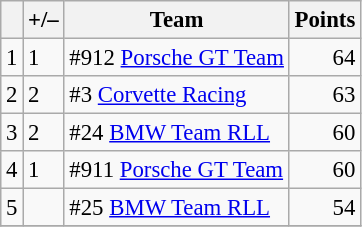<table class="wikitable" style="font-size: 95%;">
<tr>
<th scope="col"></th>
<th scope="col">+/–</th>
<th scope="col">Team</th>
<th scope="col">Points</th>
</tr>
<tr>
<td align=center>1</td>
<td align="left"> 1</td>
<td> #912 <a href='#'>Porsche GT Team</a></td>
<td align=right>64</td>
</tr>
<tr>
<td align=center>2</td>
<td align="left"> 2</td>
<td> #3 <a href='#'>Corvette Racing</a></td>
<td align=right>63</td>
</tr>
<tr>
<td align=center>3</td>
<td align="left"> 2</td>
<td> #24 <a href='#'>BMW Team RLL</a></td>
<td align=right>60</td>
</tr>
<tr>
<td align=center>4</td>
<td align="left"> 1</td>
<td> #911 <a href='#'>Porsche GT Team</a></td>
<td align=right>60</td>
</tr>
<tr>
<td align=center>5</td>
<td align="left"></td>
<td> #25 <a href='#'>BMW Team RLL</a></td>
<td align=right>54</td>
</tr>
<tr>
</tr>
</table>
